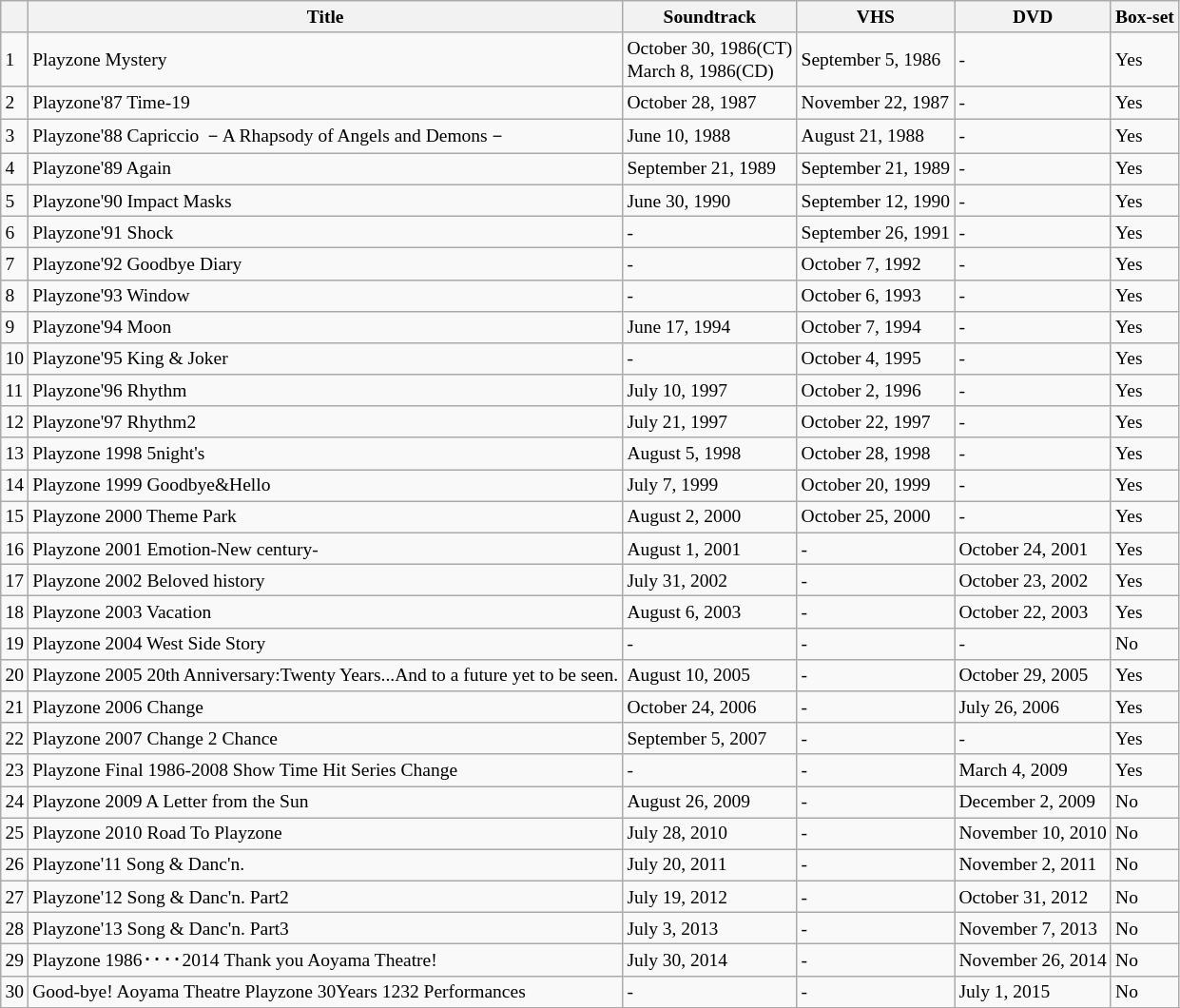<table class="wikitable" style="font-size:small; textalign:center; white-space:nowrap;"|>
<tr>
<th></th>
<th>Title</th>
<th>Soundtrack</th>
<th>VHS</th>
<th>DVD</th>
<th>Box-set</th>
</tr>
<tr>
<td>1</td>
<td>Playzone Mystery</td>
<td>October 30, 1986(CT)<br>March 8, 1986(CD)</td>
<td>September 5, 1986</td>
<td>-</td>
<td>Yes</td>
</tr>
<tr>
<td>2</td>
<td>Playzone'87 Time-19</td>
<td>October 28, 1987</td>
<td>November 22, 1987</td>
<td>-</td>
<td>Yes</td>
</tr>
<tr>
<td>3</td>
<td>Playzone'88 Capriccio －A Rhapsody of Angels and Demons－</td>
<td>June 10, 1988</td>
<td>August 21, 1988</td>
<td>-</td>
<td>Yes</td>
</tr>
<tr>
<td>4</td>
<td>Playzone'89 Again</td>
<td>September 21, 1989</td>
<td>September 21, 1989</td>
<td>-</td>
<td>Yes</td>
</tr>
<tr>
<td>5</td>
<td>Playzone'90 Impact Masks</td>
<td>June 30, 1990</td>
<td>September 12, 1990</td>
<td>-</td>
<td>Yes</td>
</tr>
<tr>
<td>6</td>
<td>Playzone'91 Shock</td>
<td>-</td>
<td>September 26, 1991</td>
<td>-</td>
<td>Yes</td>
</tr>
<tr>
<td>7</td>
<td>Playzone'92 Goodbye Diary</td>
<td>-</td>
<td>October 7, 1992</td>
<td>-</td>
<td>Yes</td>
</tr>
<tr>
<td>8</td>
<td>Playzone'93 Window</td>
<td>-</td>
<td>October 6, 1993</td>
<td>-</td>
<td>Yes</td>
</tr>
<tr>
<td>9</td>
<td>Playzone'94 Moon</td>
<td>June 17, 1994</td>
<td>October 7, 1994</td>
<td>-</td>
<td>Yes</td>
</tr>
<tr>
<td>10</td>
<td>Playzone'95 King & Joker</td>
<td>-</td>
<td>October 4, 1995</td>
<td>-</td>
<td>Yes</td>
</tr>
<tr>
<td>11</td>
<td>Playzone'96 Rhythm</td>
<td>July 10, 1997</td>
<td>October 2, 1996</td>
<td>-</td>
<td>Yes</td>
</tr>
<tr>
<td>12</td>
<td>Playzone'97 Rhythm2</td>
<td>July 21, 1997</td>
<td>October 22, 1997</td>
<td>-</td>
<td>Yes</td>
</tr>
<tr>
<td>13</td>
<td>Playzone 1998 5night's</td>
<td>August 5, 1998</td>
<td>October 28, 1998</td>
<td>-</td>
<td>Yes</td>
</tr>
<tr>
<td>14</td>
<td>Playzone 1999 Goodbye&Hello</td>
<td>July 7, 1999</td>
<td>October 20, 1999</td>
<td>-</td>
<td>Yes</td>
</tr>
<tr>
<td>15</td>
<td>Playzone 2000 Theme Park</td>
<td>August 2, 2000</td>
<td>October 25, 2000</td>
<td>-</td>
<td>Yes</td>
</tr>
<tr>
<td>16</td>
<td>Playzone 2001 Emotion-New century-</td>
<td>August 1, 2001</td>
<td>-</td>
<td>October 24, 2001</td>
<td>Yes</td>
</tr>
<tr>
<td>17</td>
<td>Playzone 2002 Beloved history</td>
<td>July 31, 2002</td>
<td>-</td>
<td>October 23, 2002</td>
<td>Yes</td>
</tr>
<tr>
<td>18</td>
<td>Playzone 2003 Vacation</td>
<td>August 6, 2003</td>
<td>-</td>
<td>October 22, 2003</td>
<td>Yes</td>
</tr>
<tr>
<td>19</td>
<td>Playzone 2004 West Side Story</td>
<td>-</td>
<td>-</td>
<td>-</td>
<td>No</td>
</tr>
<tr>
<td>20</td>
<td>Playzone 2005 20th Anniversary:Twenty Years...And to a future yet to be seen.</td>
<td>August 10, 2005</td>
<td>-</td>
<td>October 29, 2005</td>
<td>Yes</td>
</tr>
<tr>
<td>21</td>
<td>Playzone 2006 Change</td>
<td>October 24, 2006</td>
<td>-</td>
<td>July 26, 2006</td>
<td>Yes</td>
</tr>
<tr>
<td>22</td>
<td>Playzone 2007 Change 2 Chance</td>
<td>September 5, 2007</td>
<td>-</td>
<td>-</td>
<td>Yes</td>
</tr>
<tr>
<td>23</td>
<td>Playzone Final 1986-2008 Show Time Hit Series Change</td>
<td>-</td>
<td>-</td>
<td>March 4, 2009</td>
<td>Yes</td>
</tr>
<tr>
<td>24</td>
<td>Playzone 2009 A Letter from the Sun</td>
<td>August 26, 2009</td>
<td>-</td>
<td>December 2, 2009</td>
<td>No</td>
</tr>
<tr>
<td>25</td>
<td>Playzone 2010 Road To Playzone</td>
<td>July 28, 2010</td>
<td>-</td>
<td>November 10, 2010</td>
<td>No</td>
</tr>
<tr>
<td>26</td>
<td>Playzone'11 Song & Danc'n.</td>
<td>July 20, 2011</td>
<td>-</td>
<td>November 2, 2011</td>
<td>No</td>
</tr>
<tr>
<td>27</td>
<td>Playzone'12 Song & Danc'n. Part2</td>
<td>July 19, 2012</td>
<td>-</td>
<td>October 31, 2012</td>
<td>No</td>
</tr>
<tr>
<td>28</td>
<td>Playzone'13 Song & Danc'n. Part3</td>
<td>July 3, 2013</td>
<td>-</td>
<td>November 7, 2013</td>
<td>No</td>
</tr>
<tr>
<td>29</td>
<td>Playzone 1986････2014 Thank you Aoyama Theatre!</td>
<td>July 30, 2014</td>
<td>-</td>
<td>November 26, 2014</td>
<td>No</td>
</tr>
<tr>
<td>30</td>
<td>Good-bye! Aoyama Theatre  Playzone 30Years 1232 Performances</td>
<td>-</td>
<td>-</td>
<td>July 1, 2015</td>
<td>No</td>
</tr>
<tr>
</tr>
</table>
